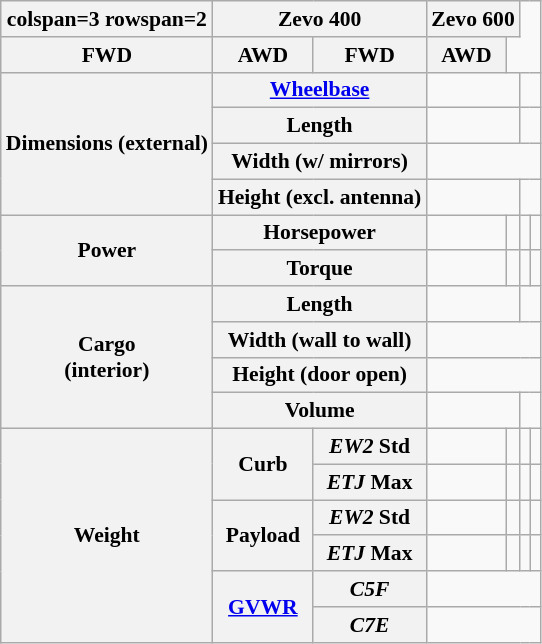<table class="wikitable" style="font-size:90%;text-align:center;">
<tr>
<th>colspan=3 rowspan=2 </th>
<th colspan=2>Zevo 400</th>
<th colspan=2>Zevo 600</th>
</tr>
<tr>
<th>FWD</th>
<th>AWD</th>
<th>FWD</th>
<th>AWD</th>
</tr>
<tr>
<th rowspan=4>Dimensions (external)</th>
<th colspan=2><a href='#'>Wheelbase</a></th>
<td colspan=2></td>
<td colspan=2></td>
</tr>
<tr>
<th colspan=2>Length</th>
<td colspan=2></td>
<td colspan=2></td>
</tr>
<tr>
<th colspan=2>Width (w/ mirrors)</th>
<td colspan=4></td>
</tr>
<tr>
<th colspan=2>Height (excl. antenna)</th>
<td colspan=2></td>
<td colspan=2></td>
</tr>
<tr>
<th rowspan="2">Power</th>
<th colspan="2">Horsepower</th>
<td></td>
<td></td>
<td></td>
<td></td>
</tr>
<tr>
<th colspan="2">Torque</th>
<td></td>
<td></td>
<td></td>
<td></td>
</tr>
<tr>
<th rowspan=4>Cargo<br>(interior)</th>
<th colspan=2>Length</th>
<td colspan=2></td>
<td colspan=2></td>
</tr>
<tr>
<th colspan=2>Width (wall to wall)</th>
<td colspan=4></td>
</tr>
<tr>
<th colspan=2>Height (door open)</th>
<td colspan=4></td>
</tr>
<tr>
<th colspan=2>Volume</th>
<td colspan=2></td>
<td colspan=2></td>
</tr>
<tr>
<th rowspan=6>Weight</th>
<th rowspan=2>Curb</th>
<th><em>EW2</em> Std</th>
<td></td>
<td></td>
<td></td>
<td></td>
</tr>
<tr>
<th><em>ETJ</em> Max</th>
<td></td>
<td></td>
<td></td>
<td></td>
</tr>
<tr>
<th rowspan=2>Payload</th>
<th><em>EW2</em> Std</th>
<td></td>
<td></td>
<td></td>
<td></td>
</tr>
<tr>
<th><em>ETJ</em> Max</th>
<td></td>
<td></td>
<td></td>
<td></td>
</tr>
<tr>
<th rowspan=2><a href='#'>GVWR</a></th>
<th><em>C5F</em></th>
<td colspan=4></td>
</tr>
<tr>
<th><em>C7E</em></th>
<td colspan=4></td>
</tr>
</table>
